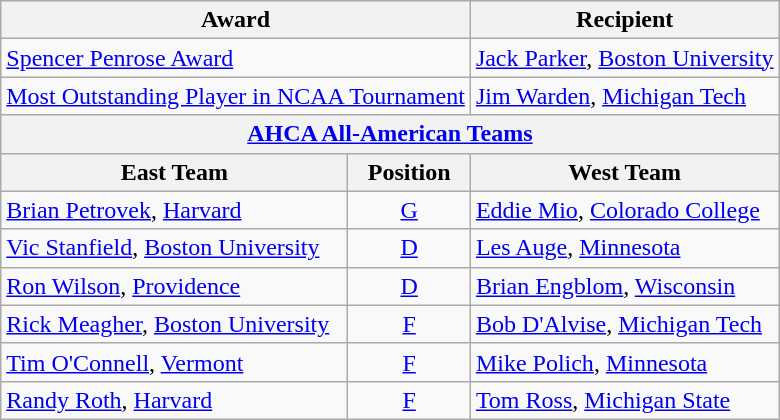<table class="wikitable">
<tr>
<th colspan=2>Award</th>
<th>Recipient</th>
</tr>
<tr>
<td colspan=2><a href='#'>Spencer Penrose Award</a></td>
<td><a href='#'>Jack Parker</a>, <a href='#'>Boston University</a></td>
</tr>
<tr>
<td colspan=2><a href='#'>Most Outstanding Player in NCAA Tournament</a></td>
<td><a href='#'>Jim Warden</a>, <a href='#'>Michigan Tech</a></td>
</tr>
<tr>
<th colspan=3><a href='#'>AHCA All-American Teams</a></th>
</tr>
<tr>
<th>East Team</th>
<th>  Position  </th>
<th>West Team</th>
</tr>
<tr>
<td><a href='#'>Brian Petrovek</a>, <a href='#'>Harvard</a></td>
<td align=center><a href='#'>G</a></td>
<td><a href='#'>Eddie Mio</a>, <a href='#'>Colorado College</a></td>
</tr>
<tr>
<td><a href='#'>Vic Stanfield</a>, <a href='#'>Boston University</a></td>
<td align=center><a href='#'>D</a></td>
<td><a href='#'>Les Auge</a>, <a href='#'>Minnesota</a></td>
</tr>
<tr>
<td><a href='#'>Ron Wilson</a>, <a href='#'>Providence</a></td>
<td align=center><a href='#'>D</a></td>
<td><a href='#'>Brian Engblom</a>, <a href='#'>Wisconsin</a></td>
</tr>
<tr>
<td><a href='#'>Rick Meagher</a>, <a href='#'>Boston University</a></td>
<td align=center><a href='#'>F</a></td>
<td><a href='#'>Bob D'Alvise</a>, <a href='#'>Michigan Tech</a></td>
</tr>
<tr>
<td><a href='#'>Tim O'Connell</a>, <a href='#'>Vermont</a></td>
<td align=center><a href='#'>F</a></td>
<td><a href='#'>Mike Polich</a>, <a href='#'>Minnesota</a></td>
</tr>
<tr>
<td><a href='#'>Randy Roth</a>, <a href='#'>Harvard</a></td>
<td align=center><a href='#'>F</a></td>
<td><a href='#'>Tom Ross</a>, <a href='#'>Michigan State</a></td>
</tr>
</table>
